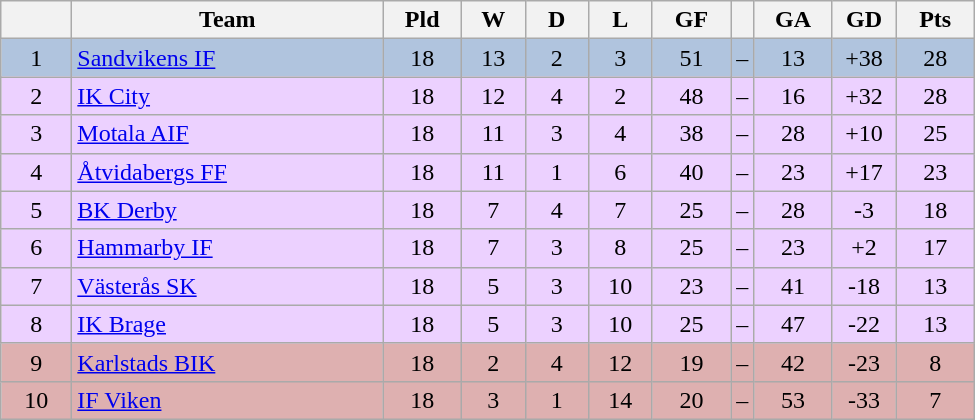<table class="wikitable" style="text-align: center;">
<tr>
<th style="width: 40px;"></th>
<th style="width: 200px;">Team</th>
<th style="width: 45px;">Pld</th>
<th style="width: 35px;">W</th>
<th style="width: 35px;">D</th>
<th style="width: 35px;">L</th>
<th style="width: 45px;">GF</th>
<th></th>
<th style="width: 45px;">GA</th>
<th style="width: 35px;">GD</th>
<th style="width: 45px;">Pts</th>
</tr>
<tr style="background: #b0c4de">
<td>1</td>
<td style="text-align: left;"><a href='#'>Sandvikens IF</a></td>
<td>18</td>
<td>13</td>
<td>2</td>
<td>3</td>
<td>51</td>
<td>–</td>
<td>13</td>
<td>+38</td>
<td>28</td>
</tr>
<tr style="background: #ecd1ff">
<td>2</td>
<td style="text-align: left;"><a href='#'>IK City</a></td>
<td>18</td>
<td>12</td>
<td>4</td>
<td>2</td>
<td>48</td>
<td>–</td>
<td>16</td>
<td>+32</td>
<td>28</td>
</tr>
<tr style="background: #ecd1ff">
<td>3</td>
<td style="text-align: left;"><a href='#'>Motala AIF</a></td>
<td>18</td>
<td>11</td>
<td>3</td>
<td>4</td>
<td>38</td>
<td>–</td>
<td>28</td>
<td>+10</td>
<td>25</td>
</tr>
<tr style="background: #ecd1ff">
<td>4</td>
<td style="text-align: left;"><a href='#'>Åtvidabergs FF</a></td>
<td>18</td>
<td>11</td>
<td>1</td>
<td>6</td>
<td>40</td>
<td>–</td>
<td>23</td>
<td>+17</td>
<td>23</td>
</tr>
<tr style="background: #ecd1ff">
<td>5</td>
<td style="text-align: left;"><a href='#'>BK Derby</a></td>
<td>18</td>
<td>7</td>
<td>4</td>
<td>7</td>
<td>25</td>
<td>–</td>
<td>28</td>
<td>-3</td>
<td>18</td>
</tr>
<tr style="background: #ecd1ff">
<td>6</td>
<td style="text-align: left;"><a href='#'>Hammarby IF</a></td>
<td>18</td>
<td>7</td>
<td>3</td>
<td>8</td>
<td>25</td>
<td>–</td>
<td>23</td>
<td>+2</td>
<td>17</td>
</tr>
<tr style="background: #ecd1ff">
<td>7</td>
<td style="text-align: left;"><a href='#'>Västerås SK</a></td>
<td>18</td>
<td>5</td>
<td>3</td>
<td>10</td>
<td>23</td>
<td>–</td>
<td>41</td>
<td>-18</td>
<td>13</td>
</tr>
<tr style="background: #ecd1ff">
<td>8</td>
<td style="text-align: left;"><a href='#'>IK Brage</a></td>
<td>18</td>
<td>5</td>
<td>3</td>
<td>10</td>
<td>25</td>
<td>–</td>
<td>47</td>
<td>-22</td>
<td>13</td>
</tr>
<tr style="background: #deb0b0">
<td>9</td>
<td style="text-align: left;"><a href='#'>Karlstads BIK</a></td>
<td>18</td>
<td>2</td>
<td>4</td>
<td>12</td>
<td>19</td>
<td>–</td>
<td>42</td>
<td>-23</td>
<td>8</td>
</tr>
<tr style="background: #deb0b0">
<td>10</td>
<td style="text-align: left;"><a href='#'>IF Viken</a></td>
<td>18</td>
<td>3</td>
<td>1</td>
<td>14</td>
<td>20</td>
<td>–</td>
<td>53</td>
<td>-33</td>
<td>7</td>
</tr>
</table>
